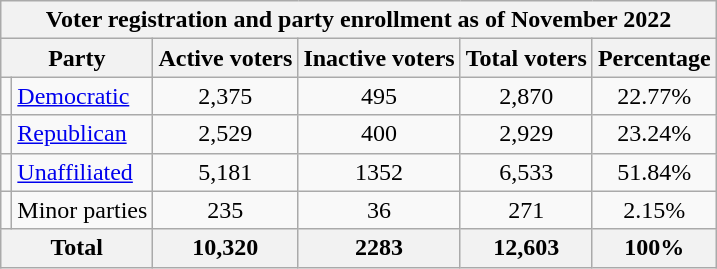<table class=wikitable>
<tr>
<th colspan = 6>Voter registration and party enrollment as of November 2022</th>
</tr>
<tr>
<th colspan = 2>Party</th>
<th>Active voters</th>
<th>Inactive voters</th>
<th>Total voters</th>
<th>Percentage</th>
</tr>
<tr>
<td></td>
<td><a href='#'>Democratic</a></td>
<td align = center>2,375</td>
<td align = center>495</td>
<td align = center>2,870</td>
<td align = center>22.77%</td>
</tr>
<tr>
<td></td>
<td><a href='#'>Republican</a></td>
<td align = center>2,529</td>
<td align = center>400</td>
<td align = center>2,929</td>
<td align = center>23.24%</td>
</tr>
<tr>
<td></td>
<td><a href='#'>Unaffiliated</a></td>
<td align = center>5,181</td>
<td align = center>1352</td>
<td align = center>6,533</td>
<td align = center>51.84%</td>
</tr>
<tr>
<td></td>
<td>Minor parties</td>
<td align = center>235</td>
<td align = center>36</td>
<td align = center>271</td>
<td align = center>2.15%</td>
</tr>
<tr>
<th colspan = 2>Total</th>
<th align = center>10,320</th>
<th align = center>2283</th>
<th align = center>12,603</th>
<th align = center>100%</th>
</tr>
</table>
